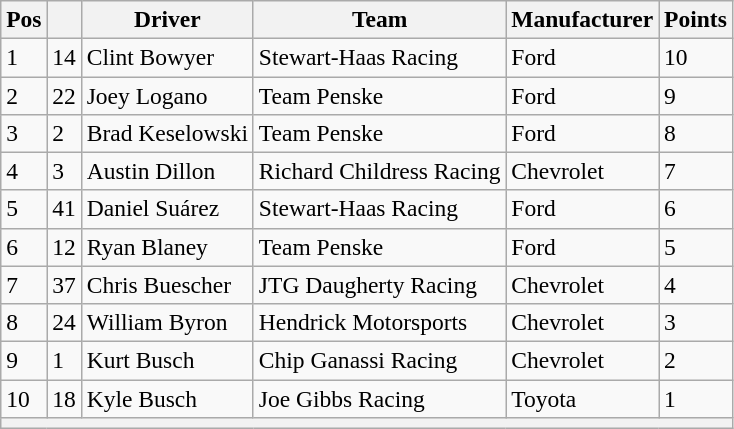<table class="wikitable" style="font-size:98%">
<tr>
<th>Pos</th>
<th></th>
<th>Driver</th>
<th>Team</th>
<th>Manufacturer</th>
<th>Points</th>
</tr>
<tr>
<td>1</td>
<td>14</td>
<td>Clint Bowyer</td>
<td>Stewart-Haas Racing</td>
<td>Ford</td>
<td>10</td>
</tr>
<tr>
<td>2</td>
<td>22</td>
<td>Joey Logano</td>
<td>Team Penske</td>
<td>Ford</td>
<td>9</td>
</tr>
<tr>
<td>3</td>
<td>2</td>
<td>Brad Keselowski</td>
<td>Team Penske</td>
<td>Ford</td>
<td>8</td>
</tr>
<tr>
<td>4</td>
<td>3</td>
<td>Austin Dillon</td>
<td>Richard Childress Racing</td>
<td>Chevrolet</td>
<td>7</td>
</tr>
<tr>
<td>5</td>
<td>41</td>
<td>Daniel Suárez</td>
<td>Stewart-Haas Racing</td>
<td>Ford</td>
<td>6</td>
</tr>
<tr>
<td>6</td>
<td>12</td>
<td>Ryan Blaney</td>
<td>Team Penske</td>
<td>Ford</td>
<td>5</td>
</tr>
<tr>
<td>7</td>
<td>37</td>
<td>Chris Buescher</td>
<td>JTG Daugherty Racing</td>
<td>Chevrolet</td>
<td>4</td>
</tr>
<tr>
<td>8</td>
<td>24</td>
<td>William Byron</td>
<td>Hendrick Motorsports</td>
<td>Chevrolet</td>
<td>3</td>
</tr>
<tr>
<td>9</td>
<td>1</td>
<td>Kurt Busch</td>
<td>Chip Ganassi Racing</td>
<td>Chevrolet</td>
<td>2</td>
</tr>
<tr>
<td>10</td>
<td>18</td>
<td>Kyle Busch</td>
<td>Joe Gibbs Racing</td>
<td>Toyota</td>
<td>1</td>
</tr>
<tr>
<th colspan="6"></th>
</tr>
</table>
